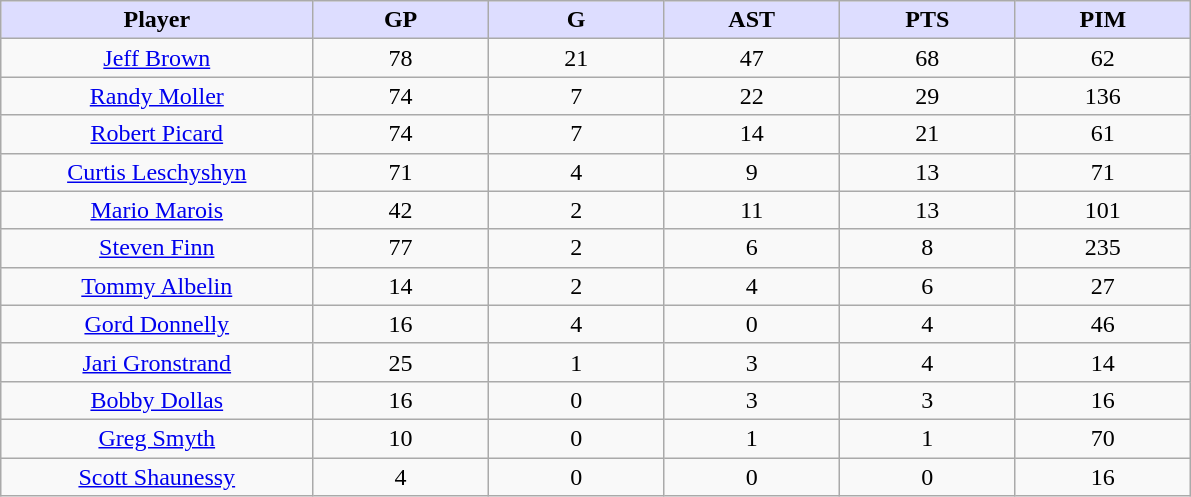<table class="wikitable sortable">
<tr>
<th style="background:#ddf; width:16%;">Player</th>
<th style="background:#ddf; width:9%;">GP</th>
<th style="background:#ddf; width:9%;">G</th>
<th style="background:#ddf; width:9%;">AST</th>
<th style="background:#ddf; width:9%;">PTS</th>
<th style="background:#ddf; width:9%;">PIM</th>
</tr>
<tr style="text-align:center;">
<td><a href='#'>Jeff Brown</a></td>
<td>78</td>
<td>21</td>
<td>47</td>
<td>68</td>
<td>62</td>
</tr>
<tr style="text-align:center;">
<td><a href='#'>Randy Moller</a></td>
<td>74</td>
<td>7</td>
<td>22</td>
<td>29</td>
<td>136</td>
</tr>
<tr style="text-align:center;">
<td><a href='#'>Robert Picard</a></td>
<td>74</td>
<td>7</td>
<td>14</td>
<td>21</td>
<td>61</td>
</tr>
<tr style="text-align:center;">
<td><a href='#'>Curtis Leschyshyn</a></td>
<td>71</td>
<td>4</td>
<td>9</td>
<td>13</td>
<td>71</td>
</tr>
<tr style="text-align:center;">
<td><a href='#'>Mario Marois</a></td>
<td>42</td>
<td>2</td>
<td>11</td>
<td>13</td>
<td>101</td>
</tr>
<tr style="text-align:center;">
<td><a href='#'>Steven Finn</a></td>
<td>77</td>
<td>2</td>
<td>6</td>
<td>8</td>
<td>235</td>
</tr>
<tr style="text-align:center;">
<td><a href='#'>Tommy Albelin</a></td>
<td>14</td>
<td>2</td>
<td>4</td>
<td>6</td>
<td>27</td>
</tr>
<tr style="text-align:center;">
<td><a href='#'>Gord Donnelly</a></td>
<td>16</td>
<td>4</td>
<td>0</td>
<td>4</td>
<td>46</td>
</tr>
<tr style="text-align:center;">
<td><a href='#'>Jari Gronstrand</a></td>
<td>25</td>
<td>1</td>
<td>3</td>
<td>4</td>
<td>14</td>
</tr>
<tr style="text-align:center;">
<td><a href='#'>Bobby Dollas</a></td>
<td>16</td>
<td>0</td>
<td>3</td>
<td>3</td>
<td>16</td>
</tr>
<tr style="text-align:center;">
<td><a href='#'>Greg Smyth</a></td>
<td>10</td>
<td>0</td>
<td>1</td>
<td>1</td>
<td>70</td>
</tr>
<tr style="text-align:center;">
<td><a href='#'>Scott Shaunessy</a></td>
<td>4</td>
<td>0</td>
<td>0</td>
<td>0</td>
<td>16</td>
</tr>
</table>
